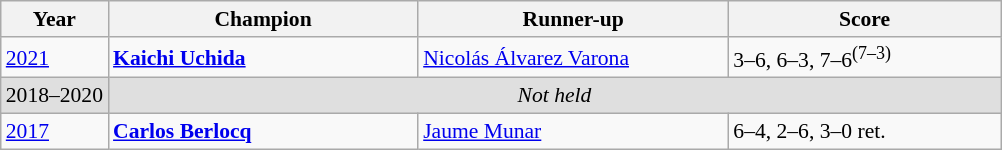<table class="wikitable" style="font-size:90%">
<tr>
<th>Year</th>
<th width="200">Champion</th>
<th width="200">Runner-up</th>
<th width="175">Score</th>
</tr>
<tr>
<td><a href='#'>2021</a></td>
<td> <strong><a href='#'>Kaichi Uchida</a></strong></td>
<td> <a href='#'>Nicolás Álvarez Varona</a></td>
<td>3–6, 6–3, 7–6<sup>(7–3)</sup></td>
</tr>
<tr>
<td style="background:#dfdfdf">2018–2020</td>
<td colspan=3 align=center style="background:#dfdfdf"><em>Not held</em></td>
</tr>
<tr>
<td><a href='#'>2017</a></td>
<td> <strong><a href='#'>Carlos Berlocq</a></strong></td>
<td> <a href='#'>Jaume Munar</a></td>
<td>6–4, 2–6, 3–0 ret.</td>
</tr>
</table>
